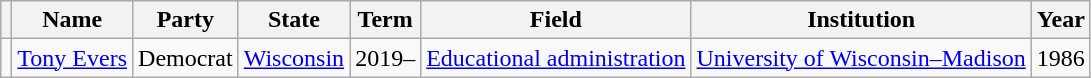<table class="wikitable sortable">
<tr>
<th></th>
<th>Name</th>
<th>Party</th>
<th>State</th>
<th>Term</th>
<th>Field</th>
<th>Institution</th>
<th>Year</th>
</tr>
<tr>
<td></td>
<td><a href='#'>Tony Evers</a></td>
<td>Democrat</td>
<td><a href='#'>Wisconsin</a></td>
<td>2019–</td>
<td><a href='#'>Educational administration</a></td>
<td><a href='#'>University of Wisconsin–Madison</a></td>
<td>1986</td>
</tr>
</table>
